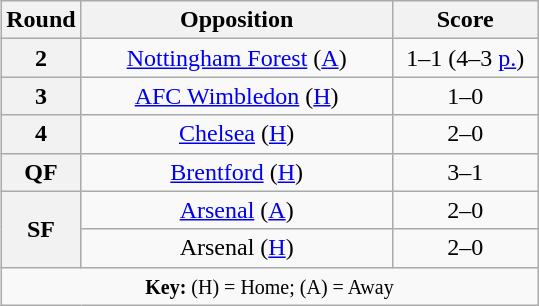<table class="wikitable plainrowheaders" style="text-align:center;float:right">
<tr>
<th scope="col" style="width:25px">Round</th>
<th scope="col" style="width:200px">Opposition</th>
<th scope="col" style="width:90px">Score</th>
</tr>
<tr>
<th scope="row" style="text-align:center">2</th>
<td><a href='#'>Nottingham Forest</a> (<a href='#'>A</a>)</td>
<td>1–1 (4–3 <a href='#'>p.</a>)</td>
</tr>
<tr>
<th scope="row" style="text-align:center">3</th>
<td><a href='#'>AFC Wimbledon</a> (<a href='#'>H</a>)</td>
<td>1–0</td>
</tr>
<tr>
<th scope="row" style="text-align:center">4</th>
<td><a href='#'>Chelsea</a> (<a href='#'>H</a>)</td>
<td>2–0</td>
</tr>
<tr>
<th scope="row" style="text-align:center">QF</th>
<td><a href='#'>Brentford</a> (<a href='#'>H</a>)</td>
<td>3–1</td>
</tr>
<tr>
<th rowspan="2" scope="row" style="text-align:center">SF</th>
<td><a href='#'>Arsenal</a> (<a href='#'>A</a>)</td>
<td>2–0</td>
</tr>
<tr>
<td>Arsenal (<a href='#'>H</a>)</td>
<td>2–0</td>
</tr>
<tr>
<td colspan="3"><small><strong>Key:</strong> (H) = Home; (A) = Away</small></td>
</tr>
</table>
